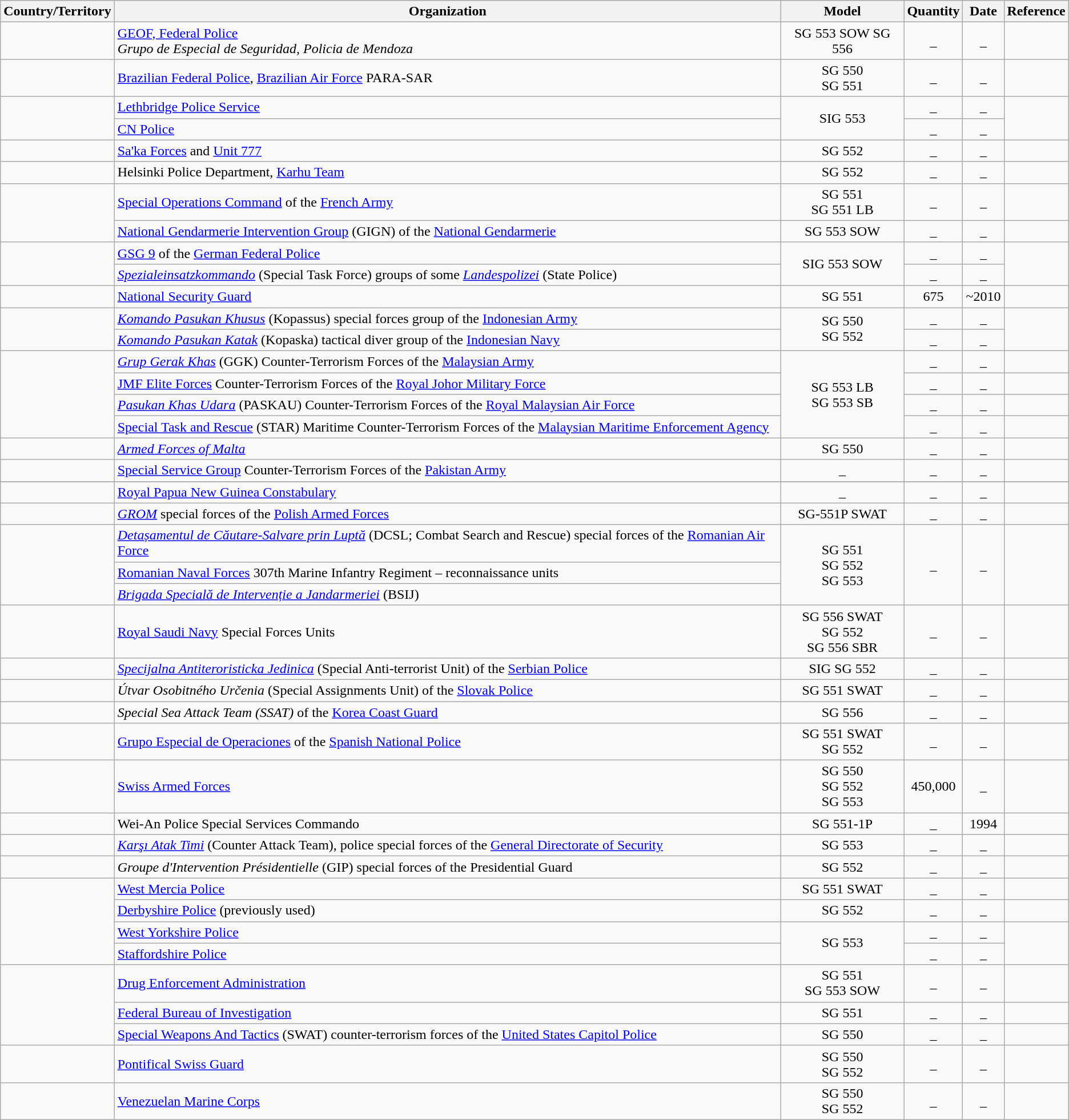<table class="wikitable">
<tr>
<th width="90px">Country/Territory</th>
<th>Organization</th>
<th>Model</th>
<th>Quantity</th>
<th>Date</th>
<th>Reference</th>
</tr>
<tr>
<td></td>
<td><a href='#'>GEOF, Federal Police</a><br><em>Grupo de Especial de Seguridad, Policia de Mendoza</em></td>
<td align="center">SG 553 SOW SG 556</td>
<td align="center">_</td>
<td align="center">_</td>
<td align="center"><br></td>
</tr>
<tr>
<td></td>
<td><a href='#'>Brazilian Federal Police</a>, <a href='#'>Brazilian Air Force</a> PARA-SAR</td>
<td align="center">SG 550<br>SG 551</td>
<td align="center">_</td>
<td align="center">_</td>
<td align="center"></td>
</tr>
<tr>
<td rowspan="2"></td>
<td><a href='#'>Lethbridge Police Service</a></td>
<td rowspan="2" align="center">SIG 553</td>
<td align="center">_</td>
<td align="center">_</td>
<td rowspan="2" align="center"></td>
</tr>
<tr>
<td><a href='#'>CN Police</a></td>
<td align="center">_</td>
<td align="center">_</td>
</tr>
<tr>
<td rowspan="1"></td>
<td><a href='#'>Sa'ka Forces</a> and <a href='#'>Unit 777</a></td>
<td align="center">SG 552</td>
<td align="center">_</td>
<td align="center">_</td>
<td align="center"></td>
</tr>
<tr>
<td rowspan="1"></td>
<td>Helsinki Police Department, <a href='#'>Karhu Team</a></td>
<td align="center">SG 552</td>
<td align="center">_</td>
<td align="center">_</td>
<td align="center"></td>
</tr>
<tr>
<td rowspan="2"></td>
<td><a href='#'>Special Operations Command</a> of the <a href='#'>French Army</a></td>
<td align="center">SG 551<br>SG 551 LB</td>
<td align="center">_</td>
<td align="center">_</td>
<td align="center"></td>
</tr>
<tr>
<td><a href='#'>National Gendarmerie Intervention Group</a> (GIGN) of the <a href='#'>National Gendarmerie</a></td>
<td align="center">SG 553 SOW</td>
<td align="center">_</td>
<td align="center">_</td>
<td align="center"></td>
</tr>
<tr>
<td rowspan="2"></td>
<td><a href='#'>GSG 9</a> of the <a href='#'>German Federal Police</a></td>
<td rowspan="2" align="center">SIG 553 SOW</td>
<td align="center">_</td>
<td align="center">_</td>
<td rowspan="2" align="center"></td>
</tr>
<tr>
<td><em><a href='#'>Spezialeinsatzkommando</a></em> (Special Task Force) groups of some <em><a href='#'>Landespolizei</a></em> (State Police)</td>
<td align="center">_</td>
<td align="center">_</td>
</tr>
<tr>
<td></td>
<td><a href='#'>National Security Guard</a></td>
<td align="center">SG 551</td>
<td align="center">675</td>
<td align="center">~2010</td>
<td align="center"></td>
</tr>
<tr>
<td rowspan="2"></td>
<td><em><a href='#'>Komando Pasukan Khusus</a></em> (Kopassus) special forces group of the <a href='#'>Indonesian Army</a></td>
<td rowspan="2" align="center">SG 550<br>SG 552</td>
<td align="center">_</td>
<td align="center">_</td>
<td rowspan="2" align="center"></td>
</tr>
<tr>
<td><em><a href='#'>Komando Pasukan Katak</a></em> (Kopaska) tactical diver group of the <a href='#'>Indonesian Navy</a></td>
<td align="center">_</td>
<td align="center">_</td>
</tr>
<tr>
<td rowspan="4"></td>
<td><em><a href='#'>Grup Gerak Khas</a></em> (GGK) Counter-Terrorism Forces of the <a href='#'>Malaysian Army</a></td>
<td rowspan="4" align="center">SG 553 LB<br>SG 553 SB</td>
<td align="center">_</td>
<td align="center">_</td>
<td align="center"></td>
</tr>
<tr>
<td><a href='#'>JMF Elite Forces</a> Counter-Terrorism Forces of the <a href='#'>Royal Johor Military Force</a></td>
<td align="center">_</td>
<td align="center">_</td>
<td align="center"></td>
</tr>
<tr>
<td><em><a href='#'>Pasukan Khas Udara</a></em> (PASKAU) Counter-Terrorism Forces of the <a href='#'>Royal Malaysian Air Force</a></td>
<td align="center">_</td>
<td align="center">_</td>
<td align="center"></td>
</tr>
<tr>
<td><a href='#'>Special Task and Rescue</a> (STAR) Maritime Counter-Terrorism Forces of the <a href='#'>Malaysian Maritime Enforcement Agency</a></td>
<td align="center">_</td>
<td align="center">_</td>
<td align="center"></td>
</tr>
<tr>
<td></td>
<td><em><a href='#'>Armed Forces of Malta</a></em></td>
<td align="center">SG 550</td>
<td align="center">_</td>
<td align="center">_</td>
<td align="center"></td>
</tr>
<tr>
<td></td>
<td><a href='#'>Special Service Group</a> Counter-Terrorism Forces of the <a href='#'>Pakistan Army</a></td>
<td align="center">_</td>
<td align="center">_</td>
<td align="center">_</td>
<td align="center"></td>
</tr>
<tr>
</tr>
<tr>
<td></td>
<td><a href='#'>Royal Papua New Guinea Constabulary</a></td>
<td style="text-align:center;">_</td>
<td style="text-align:center;">_</td>
<td style="text-align:center;">_</td>
<td></td>
</tr>
<tr>
<td></td>
<td><em><a href='#'>GROM</a></em> special forces of the <a href='#'>Polish Armed Forces</a></td>
<td align="center">SG-551P SWAT</td>
<td align="center">_</td>
<td align="center">_</td>
<td align="center"></td>
</tr>
<tr>
<td rowspan="3"></td>
<td><em><a href='#'>Detașamentul de Căutare-Salvare prin Luptă</a></em> (DCSL; Combat Search and Rescue) special forces of the <a href='#'>Romanian Air Force</a></td>
<td rowspan="3" align="center">SG 551<br>SG 552<br>SG 553</td>
<td rowspan="3" align="center">_</td>
<td rowspan="3" align="center">_</td>
<td rowspan="3" align="center"></td>
</tr>
<tr>
<td><a href='#'>Romanian Naval Forces</a> 307th Marine Infantry Regiment – reconnaissance units</td>
</tr>
<tr>
<td><em><a href='#'>Brigada Specială de Intervenție a Jandarmeriei</a></em> (BSIJ)</td>
</tr>
<tr>
<td></td>
<td><a href='#'>Royal Saudi Navy</a> Special Forces Units</td>
<td align="center">SG 556 SWAT<br>SG 552<br>SG 556 SBR</td>
<td align="center">_</td>
<td align="center">_</td>
<td align="center"></td>
</tr>
<tr>
<td></td>
<td><em><a href='#'>Specijalna Antiteroristicka Jedinica</a></em> (Special Anti-terrorist Unit) of the <a href='#'>Serbian Police</a></td>
<td align="center">SIG SG 552</td>
<td align="center">_</td>
<td align="center">_</td>
<td align="center"></td>
</tr>
<tr>
<td></td>
<td><em>Útvar Osobitného Určenia</em> (Special Assignments Unit) of the <a href='#'>Slovak Police</a></td>
<td align="center">SG 551 SWAT</td>
<td align="center">_</td>
<td align="center">_</td>
<td align="center"></td>
</tr>
<tr>
<td></td>
<td><em>Special Sea Attack Team (SSAT)</em> of the <a href='#'>Korea Coast Guard</a></td>
<td align="center">SG 556</td>
<td align="center">_</td>
<td align="center">_</td>
<td align="center"></td>
</tr>
<tr>
<td></td>
<td><a href='#'>Grupo Especial de Operaciones</a> of the <a href='#'>Spanish National Police</a></td>
<td align="center">SG 551 SWAT<br>SG 552</td>
<td align="center">_</td>
<td align="center">_</td>
<td align="center"></td>
</tr>
<tr>
<td></td>
<td><a href='#'>Swiss Armed Forces</a></td>
<td align="center">SG 550 <br>SG 552 <br>SG 553</td>
<td align="center">450,000</td>
<td align="center">_</td>
<td align="center"></td>
</tr>
<tr>
<td></td>
<td>Wei-An Police Special Services Commando</td>
<td align="center">SG 551-1P</td>
<td align="center">_</td>
<td align="center">1994</td>
<td align="center"></td>
</tr>
<tr>
<td></td>
<td><em><a href='#'>Karşı Atak Timi</a></em> (Counter Attack Team), police special forces of the <a href='#'>General Directorate of Security</a></td>
<td align="center">SG 553</td>
<td align="center">_</td>
<td align="center">_</td>
<td align="center"></td>
</tr>
<tr>
<td></td>
<td><em>Groupe d'Intervention Présidentielle</em> (GIP) special forces of the Presidential Guard</td>
<td align="center">SG 552</td>
<td align="center">_</td>
<td align="center">_</td>
<td align="center"></td>
</tr>
<tr>
<td rowspan="4"></td>
<td><a href='#'>West Mercia Police</a></td>
<td style="text-align:center;">SG 551 SWAT</td>
<td style="text-align:center;">_</td>
<td style="text-align:center;">_</td>
<td style="text-align:center;"></td>
</tr>
<tr>
<td><a href='#'>Derbyshire Police</a> (previously used)</td>
<td style="text-align:center;">SG 552</td>
<td style="text-align:center;">_</td>
<td style="text-align:center;">_</td>
<td style="text-align:center;"></td>
</tr>
<tr>
<td><a href='#'>West Yorkshire Police</a></td>
<td rowspan="2" style="text-align:center;">SG 553</td>
<td style="text-align:center;">_</td>
<td style="text-align:center;">_</td>
<td rowspan="2" style="text-align:center;"></td>
</tr>
<tr>
<td><a href='#'>Staffordshire Police</a></td>
<td style="text-align:center;">_</td>
<td style="text-align:center;">_</td>
</tr>
<tr>
<td rowspan="3"></td>
<td><a href='#'>Drug Enforcement Administration</a></td>
<td align="center">SG 551<br>SG 553 SOW</td>
<td align="center">_</td>
<td align="center">_</td>
<td align="center"></td>
</tr>
<tr>
<td><a href='#'>Federal Bureau of Investigation</a></td>
<td align="center">SG 551</td>
<td align="center">_</td>
<td align="center">_</td>
<td align="center"></td>
</tr>
<tr>
<td><a href='#'>Special Weapons And Tactics</a> (SWAT) counter-terrorism forces of the <a href='#'>United States Capitol Police</a></td>
<td align="center">SG 550</td>
<td align="center">_</td>
<td align="center">_</td>
<td align="center"></td>
</tr>
<tr>
<td></td>
<td><a href='#'>Pontifical Swiss Guard</a></td>
<td align="center">SG 550<br>SG 552</td>
<td align="center">_</td>
<td align="center">_</td>
<td align="center"></td>
</tr>
<tr>
<td></td>
<td><a href='#'>Venezuelan Marine Corps</a></td>
<td align="center">SG 550<br>SG 552</td>
<td align="center">_</td>
<td align="center">_</td>
<td align="center"></td>
</tr>
</table>
